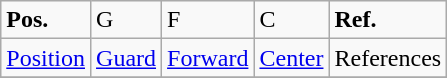<table class="wikitable">
<tr>
<td><strong>Pos.</strong></td>
<td>G</td>
<td>F</td>
<td>C</td>
<td><strong>Ref.</strong></td>
</tr>
<tr>
<td><a href='#'>Position</a></td>
<td><a href='#'>Guard</a></td>
<td><a href='#'>Forward</a></td>
<td><a href='#'>Center</a></td>
<td>References</td>
</tr>
<tr>
</tr>
</table>
